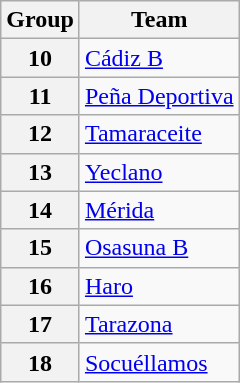<table class="wikitable">
<tr>
<th>Group</th>
<th>Team</th>
</tr>
<tr>
<th>10</th>
<td><a href='#'>Cádiz B</a></td>
</tr>
<tr>
<th>11</th>
<td><a href='#'>Peña Deportiva</a></td>
</tr>
<tr>
<th>12</th>
<td><a href='#'>Tamaraceite</a></td>
</tr>
<tr>
<th>13</th>
<td><a href='#'>Yeclano</a></td>
</tr>
<tr>
<th>14</th>
<td><a href='#'>Mérida</a></td>
</tr>
<tr>
<th>15</th>
<td><a href='#'>Osasuna B</a></td>
</tr>
<tr>
<th>16</th>
<td><a href='#'>Haro</a></td>
</tr>
<tr>
<th>17</th>
<td><a href='#'>Tarazona</a></td>
</tr>
<tr>
<th>18</th>
<td><a href='#'>Socuéllamos</a></td>
</tr>
</table>
